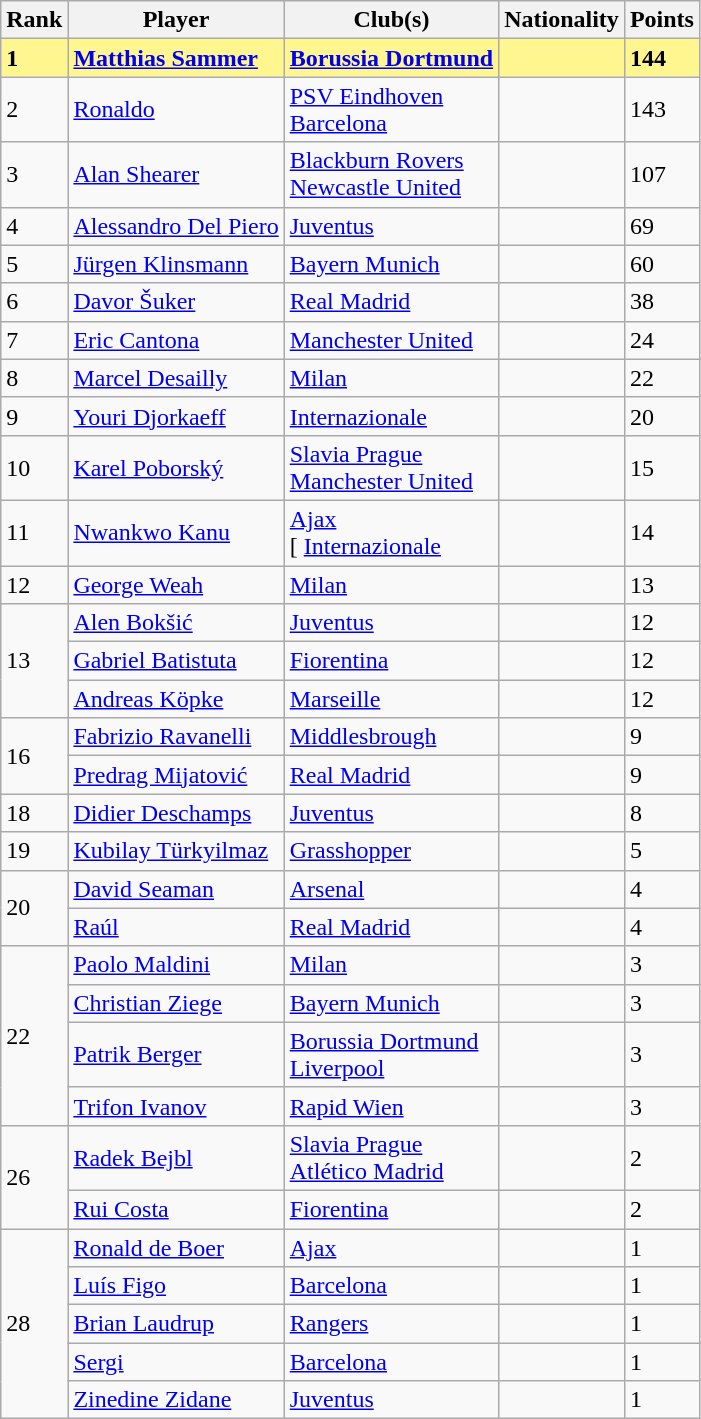<table class="wikitable">
<tr>
<th>Rank</th>
<th>Player</th>
<th>Club(s)</th>
<th>Nationality</th>
<th>Points</th>
</tr>
<tr style="background-color: #FFF68F; font-weight: bold;">
<td>1</td>
<td><a href='#'>Matthias Sammer</a></td>
<td align="left"> <a href='#'>Borussia Dortmund</a></td>
<td></td>
<td>144</td>
</tr>
<tr>
<td>2</td>
<td><a href='#'>Ronaldo</a></td>
<td align="left"> <a href='#'>PSV Eindhoven</a><br> <a href='#'>Barcelona</a></td>
<td></td>
<td>143</td>
</tr>
<tr>
<td>3</td>
<td><a href='#'>Alan Shearer</a></td>
<td align="left"> <a href='#'>Blackburn Rovers</a><br> <a href='#'>Newcastle United</a></td>
<td></td>
<td>107</td>
</tr>
<tr>
<td>4</td>
<td><a href='#'>Alessandro Del Piero</a></td>
<td align="left"> <a href='#'>Juventus</a></td>
<td></td>
<td>69</td>
</tr>
<tr>
<td>5</td>
<td><a href='#'>Jürgen Klinsmann</a></td>
<td align="left"> <a href='#'>Bayern Munich</a></td>
<td></td>
<td>60</td>
</tr>
<tr>
<td>6</td>
<td><a href='#'>Davor Šuker</a></td>
<td align="left"> <a href='#'>Real Madrid</a></td>
<td></td>
<td>38</td>
</tr>
<tr>
<td>7</td>
<td><a href='#'>Eric Cantona</a></td>
<td align="left"> <a href='#'>Manchester United</a></td>
<td></td>
<td>24</td>
</tr>
<tr>
<td>8</td>
<td><a href='#'>Marcel Desailly</a></td>
<td align="left"> <a href='#'>Milan</a></td>
<td></td>
<td>22</td>
</tr>
<tr>
<td>9</td>
<td><a href='#'>Youri Djorkaeff</a></td>
<td align="left"> <a href='#'>Internazionale</a></td>
<td></td>
<td>20</td>
</tr>
<tr>
<td>10</td>
<td><a href='#'>Karel Poborský</a></td>
<td align="left"> <a href='#'>Slavia Prague</a><br> <a href='#'>Manchester United</a></td>
<td></td>
<td>15</td>
</tr>
<tr>
<td>11</td>
<td><a href='#'>Nwankwo Kanu</a></td>
<td align="left"> <a href='#'>Ajax</a><br>[ <a href='#'>Internazionale</a></td>
<td></td>
<td>14</td>
</tr>
<tr>
<td>12</td>
<td><a href='#'>George Weah</a></td>
<td align="left"> <a href='#'>Milan</a></td>
<td></td>
<td>13</td>
</tr>
<tr>
<td rowspan="3">13</td>
<td><a href='#'>Alen Bokšić</a></td>
<td align="left"> <a href='#'>Juventus</a></td>
<td></td>
<td>12</td>
</tr>
<tr>
<td><a href='#'>Gabriel Batistuta</a></td>
<td align="left"> <a href='#'>Fiorentina</a></td>
<td></td>
<td>12</td>
</tr>
<tr>
<td><a href='#'>Andreas Köpke</a></td>
<td align="left"> <a href='#'>Marseille</a></td>
<td></td>
<td>12</td>
</tr>
<tr>
<td rowspan="2">16</td>
<td><a href='#'>Fabrizio Ravanelli</a></td>
<td align="left"> <a href='#'>Middlesbrough</a></td>
<td></td>
<td>9</td>
</tr>
<tr>
<td><a href='#'>Predrag Mijatović</a></td>
<td align="left"> <a href='#'>Real Madrid</a></td>
<td></td>
<td>9</td>
</tr>
<tr>
<td>18</td>
<td><a href='#'>Didier Deschamps</a></td>
<td align="left"> <a href='#'>Juventus</a></td>
<td></td>
<td>8</td>
</tr>
<tr>
<td>19</td>
<td><a href='#'>Kubilay Türkyilmaz</a></td>
<td align="left"> <a href='#'>Grasshopper</a></td>
<td></td>
<td>5</td>
</tr>
<tr>
<td rowspan="2">20</td>
<td><a href='#'>David Seaman</a></td>
<td align="left"> <a href='#'>Arsenal</a></td>
<td></td>
<td>4</td>
</tr>
<tr>
<td><a href='#'>Raúl</a></td>
<td align="left"> <a href='#'>Real Madrid</a></td>
<td></td>
<td>4</td>
</tr>
<tr>
<td rowspan="4">22</td>
<td><a href='#'>Paolo Maldini</a></td>
<td align="left"> <a href='#'>Milan</a></td>
<td></td>
<td>3</td>
</tr>
<tr>
<td><a href='#'>Christian Ziege</a></td>
<td align="left"> <a href='#'>Bayern Munich</a></td>
<td></td>
<td>3</td>
</tr>
<tr>
<td><a href='#'>Patrik Berger</a></td>
<td align="left"> <a href='#'>Borussia Dortmund</a><br> <a href='#'>Liverpool</a></td>
<td></td>
<td>3</td>
</tr>
<tr>
<td><a href='#'>Trifon Ivanov</a></td>
<td align="left"> <a href='#'>Rapid Wien</a></td>
<td></td>
<td>3</td>
</tr>
<tr>
<td rowspan="2">26</td>
<td><a href='#'>Radek Bejbl</a></td>
<td align="left"> <a href='#'>Slavia Prague</a><br> <a href='#'>Atlético Madrid</a></td>
<td></td>
<td>2</td>
</tr>
<tr>
<td><a href='#'>Rui Costa</a></td>
<td align="left"> <a href='#'>Fiorentina</a></td>
<td></td>
<td>2</td>
</tr>
<tr>
<td rowspan="5">28</td>
<td><a href='#'>Ronald de Boer</a></td>
<td align="left"> <a href='#'>Ajax</a></td>
<td></td>
<td>1</td>
</tr>
<tr>
<td><a href='#'>Luís Figo</a></td>
<td align="left"> <a href='#'>Barcelona</a></td>
<td></td>
<td>1</td>
</tr>
<tr>
<td><a href='#'>Brian Laudrup</a></td>
<td align="left"> <a href='#'>Rangers</a></td>
<td></td>
<td>1</td>
</tr>
<tr>
<td><a href='#'>Sergi</a></td>
<td align="left"> <a href='#'>Barcelona</a></td>
<td></td>
<td>1</td>
</tr>
<tr>
<td><a href='#'>Zinedine Zidane</a></td>
<td align="left"> <a href='#'>Juventus</a></td>
<td></td>
<td>1</td>
</tr>
</table>
